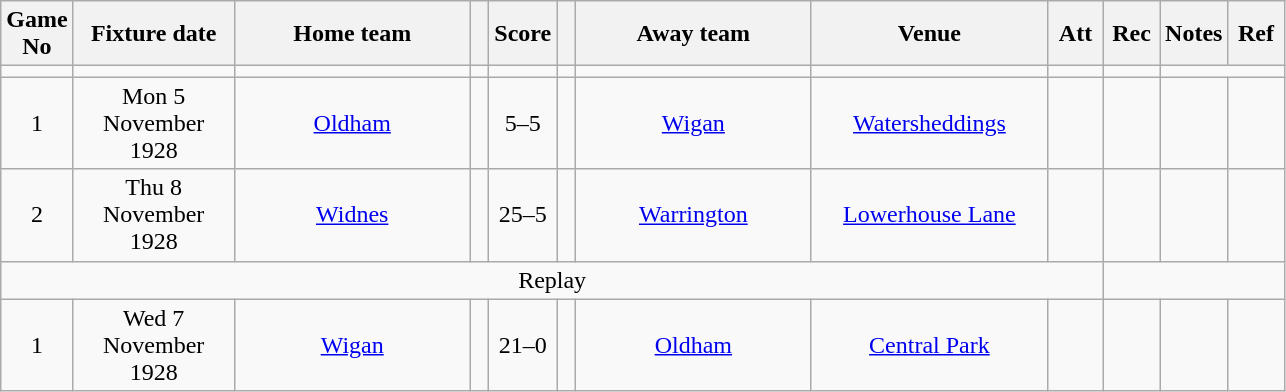<table class="wikitable" style="text-align:center;">
<tr>
<th width=20 abbr="No">Game No</th>
<th width=100 abbr="Date">Fixture date</th>
<th width=150 abbr="Home team">Home team</th>
<th width=5 abbr="space"></th>
<th width=20 abbr="Score">Score</th>
<th width=5 abbr="space"></th>
<th width=150 abbr="Away team">Away team</th>
<th width=150 abbr="Venue">Venue</th>
<th width=30 abbr="Att">Att</th>
<th width=30 abbr="Rec">Rec</th>
<th width=20 abbr="Notes">Notes</th>
<th width=30 abbr="Ref">Ref</th>
</tr>
<tr>
<td></td>
<td></td>
<td></td>
<td></td>
<td></td>
<td></td>
<td></td>
<td></td>
<td></td>
<td></td>
</tr>
<tr>
<td>1</td>
<td>Mon 5 November 1928</td>
<td><a href='#'>Oldham</a></td>
<td></td>
<td>5–5</td>
<td></td>
<td><a href='#'>Wigan</a></td>
<td><a href='#'>Watersheddings</a></td>
<td></td>
<td></td>
<td></td>
<td></td>
</tr>
<tr>
<td>2</td>
<td>Thu 8 November 1928</td>
<td><a href='#'>Widnes</a></td>
<td></td>
<td>25–5</td>
<td></td>
<td><a href='#'>Warrington</a></td>
<td><a href='#'>Lowerhouse Lane</a></td>
<td></td>
<td></td>
<td></td>
<td></td>
</tr>
<tr>
<td colspan=9>Replay</td>
</tr>
<tr>
<td>1</td>
<td>Wed 7 November 1928</td>
<td><a href='#'>Wigan</a></td>
<td></td>
<td>21–0</td>
<td></td>
<td><a href='#'>Oldham</a></td>
<td><a href='#'>Central Park</a></td>
<td></td>
<td></td>
<td></td>
<td></td>
</tr>
</table>
